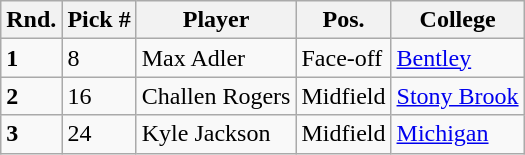<table class="wikitable">
<tr>
<th>Rnd.</th>
<th>Pick #</th>
<th>Player</th>
<th>Pos.</th>
<th>College</th>
</tr>
<tr>
<td><strong>1</strong></td>
<td>8</td>
<td>Max Adler</td>
<td>Face-off</td>
<td><a href='#'>Bentley</a></td>
</tr>
<tr>
<td><strong>2</strong></td>
<td>16</td>
<td>Challen Rogers</td>
<td>Midfield</td>
<td><a href='#'>Stony Brook</a></td>
</tr>
<tr>
<td><strong>3</strong></td>
<td>24</td>
<td>Kyle Jackson</td>
<td>Midfield</td>
<td><a href='#'>Michigan</a></td>
</tr>
</table>
